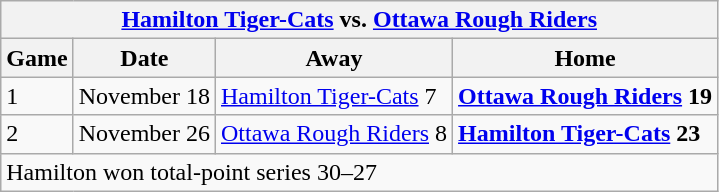<table class="wikitable">
<tr>
<th colspan="4"><a href='#'>Hamilton Tiger-Cats</a> vs. <a href='#'>Ottawa Rough Riders</a></th>
</tr>
<tr>
<th>Game</th>
<th>Date</th>
<th>Away</th>
<th>Home</th>
</tr>
<tr>
<td>1</td>
<td>November 18</td>
<td><a href='#'>Hamilton Tiger-Cats</a> 7</td>
<td><strong><a href='#'>Ottawa Rough Riders</a> 19</strong></td>
</tr>
<tr>
<td>2</td>
<td>November 26</td>
<td><a href='#'>Ottawa Rough Riders</a> 8</td>
<td><strong><a href='#'>Hamilton Tiger-Cats</a> 23</strong></td>
</tr>
<tr>
<td colspan="4">Hamilton won total-point series 30–27</td>
</tr>
</table>
